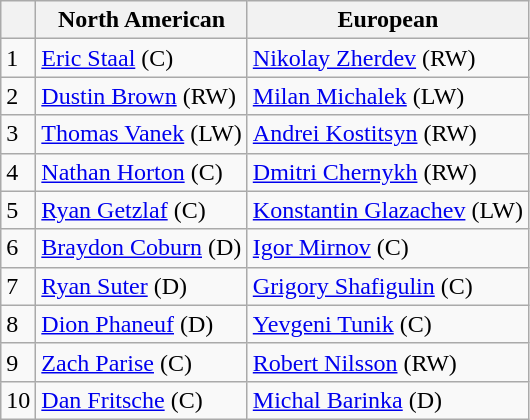<table class="wikitable">
<tr>
<th></th>
<th>North American</th>
<th>European</th>
</tr>
<tr>
<td>1</td>
<td> <a href='#'>Eric Staal</a> (C)</td>
<td> <a href='#'>Nikolay Zherdev</a> (RW)</td>
</tr>
<tr>
<td>2</td>
<td> <a href='#'>Dustin Brown</a> (RW)</td>
<td> <a href='#'>Milan Michalek</a> (LW)</td>
</tr>
<tr>
<td>3</td>
<td> <a href='#'>Thomas Vanek</a> (LW)</td>
<td> <a href='#'>Andrei Kostitsyn</a> (RW)</td>
</tr>
<tr>
<td>4</td>
<td> <a href='#'>Nathan Horton</a> (C)</td>
<td> <a href='#'>Dmitri Chernykh</a> (RW)</td>
</tr>
<tr>
<td>5</td>
<td> <a href='#'>Ryan Getzlaf</a> (C)</td>
<td> <a href='#'>Konstantin Glazachev</a> (LW)</td>
</tr>
<tr>
<td>6</td>
<td> <a href='#'>Braydon Coburn</a> (D)</td>
<td> <a href='#'>Igor Mirnov</a> (C)</td>
</tr>
<tr>
<td>7</td>
<td> <a href='#'>Ryan Suter</a> (D)</td>
<td> <a href='#'>Grigory Shafigulin</a> (C)</td>
</tr>
<tr>
<td>8</td>
<td> <a href='#'>Dion Phaneuf</a> (D)</td>
<td> <a href='#'>Yevgeni Tunik</a> (C)</td>
</tr>
<tr>
<td>9</td>
<td> <a href='#'>Zach Parise</a> (C)</td>
<td> <a href='#'>Robert Nilsson</a> (RW)</td>
</tr>
<tr>
<td>10</td>
<td> <a href='#'>Dan Fritsche</a> (C)</td>
<td> <a href='#'>Michal Barinka</a> (D)</td>
</tr>
</table>
